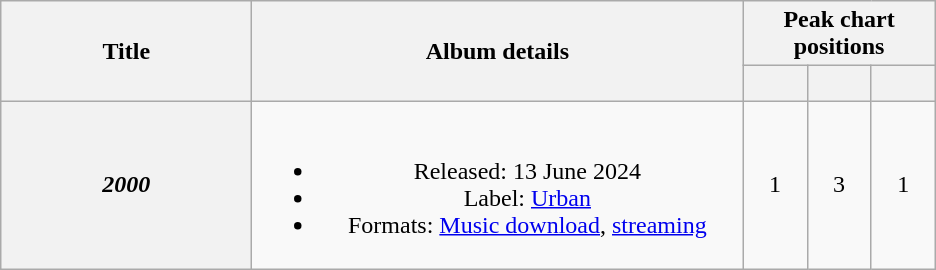<table class="wikitable plainrowheaders" style="text-align:center;">
<tr>
<th scope="col" rowspan="2" style="width:10em;">Title</th>
<th scope="col" rowspan="2" style="width:20em;">Album details</th>
<th scope="col" colspan="3">Peak chart positions</th>
</tr>
<tr>
<th style="width:2.5em; font-size:90%"><a href='#'></a><br></th>
<th style="width:2.5em; font-size:90%"><a href='#'></a><br></th>
<th style="width:2.5em; font-size:90%"><a href='#'></a><br></th>
</tr>
<tr>
<th scope="row"><em>2000</em></th>
<td><br><ul><li>Released: 13 June 2024</li><li>Label: <a href='#'>Urban</a></li><li>Formats: <a href='#'>Music download</a>, <a href='#'>streaming</a></li></ul></td>
<td>1</td>
<td>3</td>
<td>1</td>
</tr>
</table>
